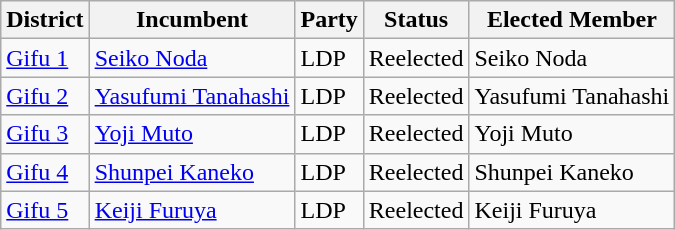<table class="wikitable">
<tr>
<th>District</th>
<th>Incumbent</th>
<th>Party</th>
<th>Status</th>
<th>Elected Member</th>
</tr>
<tr>
<td><a href='#'>Gifu 1</a></td>
<td><a href='#'>Seiko Noda</a></td>
<td>LDP</td>
<td>Reelected</td>
<td>Seiko Noda</td>
</tr>
<tr>
<td><a href='#'>Gifu 2</a></td>
<td><a href='#'>Yasufumi Tanahashi</a></td>
<td>LDP</td>
<td>Reelected</td>
<td>Yasufumi Tanahashi</td>
</tr>
<tr>
<td><a href='#'>Gifu 3</a></td>
<td><a href='#'>Yoji Muto</a></td>
<td>LDP</td>
<td>Reelected</td>
<td>Yoji Muto</td>
</tr>
<tr>
<td><a href='#'>Gifu 4</a></td>
<td><a href='#'>Shunpei Kaneko</a></td>
<td>LDP</td>
<td>Reelected</td>
<td>Shunpei Kaneko</td>
</tr>
<tr>
<td><a href='#'>Gifu 5</a></td>
<td><a href='#'>Keiji Furuya</a></td>
<td>LDP</td>
<td>Reelected</td>
<td>Keiji Furuya</td>
</tr>
</table>
